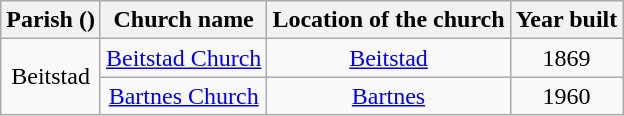<table class="wikitable" style="text-align:center">
<tr>
<th>Parish ()</th>
<th>Church name</th>
<th>Location of the church</th>
<th>Year built</th>
</tr>
<tr>
<td rowspan="2">Beitstad</td>
<td><a href='#'>Beitstad Church</a></td>
<td><a href='#'>Beitstad</a></td>
<td>1869</td>
</tr>
<tr>
<td><a href='#'>Bartnes Church</a></td>
<td><a href='#'>Bartnes</a></td>
<td>1960</td>
</tr>
</table>
